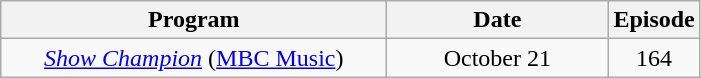<table class="wikitable" style="text-align:center">
<tr>
<th width="250">Program</th>
<th width="140">Date</th>
<th width="50">Episode</th>
</tr>
<tr>
<td rowspan="2"><em><a href='#'>Show Champion</a></em> (<a href='#'>MBC Music</a>)</td>
<td>October 21</td>
<td>164</td>
</tr>
</table>
